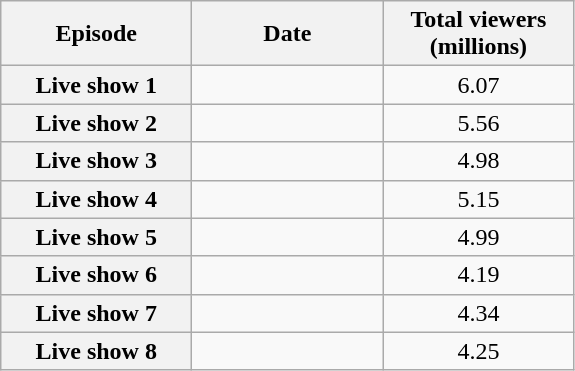<table class="wikitable sortable" style="text-align:center">
<tr>
<th scope="col" style="width:120px;">Episode</th>
<th scope="col" style="width:120px;">Date</th>
<th scope="col" style="width:120px;">Total viewers<br>(millions)</th>
</tr>
<tr>
<th scope="row">Live show 1</th>
<td></td>
<td>6.07</td>
</tr>
<tr>
<th scope="row">Live show 2</th>
<td></td>
<td>5.56</td>
</tr>
<tr>
<th scope="row">Live show 3</th>
<td></td>
<td>4.98</td>
</tr>
<tr>
<th scope="row">Live show 4</th>
<td></td>
<td>5.15</td>
</tr>
<tr>
<th scope="row">Live show 5</th>
<td></td>
<td>4.99</td>
</tr>
<tr>
<th scope="row">Live show 6</th>
<td></td>
<td>4.19</td>
</tr>
<tr>
<th scope="row">Live show 7</th>
<td></td>
<td>4.34</td>
</tr>
<tr>
<th scope="row">Live show 8</th>
<td></td>
<td>4.25</td>
</tr>
</table>
